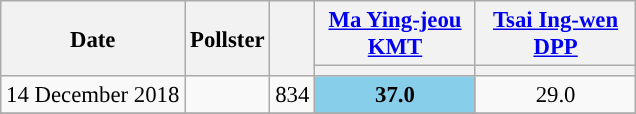<table class="wikitable sortable collapsible" style="font-size:95%; text-align:center">
<tr>
<th rowspan=2>Date</th>
<th rowspan=2>Pollster</th>
<th rowspan=2></th>
<th width=100px><a href='#'>Ma Ying-jeou</a><br><a href='#'>KMT</a></th>
<th width=100px><a href='#'>Tsai Ing-wen</a><br><a href='#'>DPP</a></th>
</tr>
<tr>
<th style="background:"></th>
<th style="background:"></th>
</tr>
<tr>
<td>14 December 2018</td>
<td></td>
<td>834</td>
<td style="background-color:skyblue;"><strong>37.0</strong></td>
<td>29.0</td>
</tr>
<tr>
</tr>
</table>
